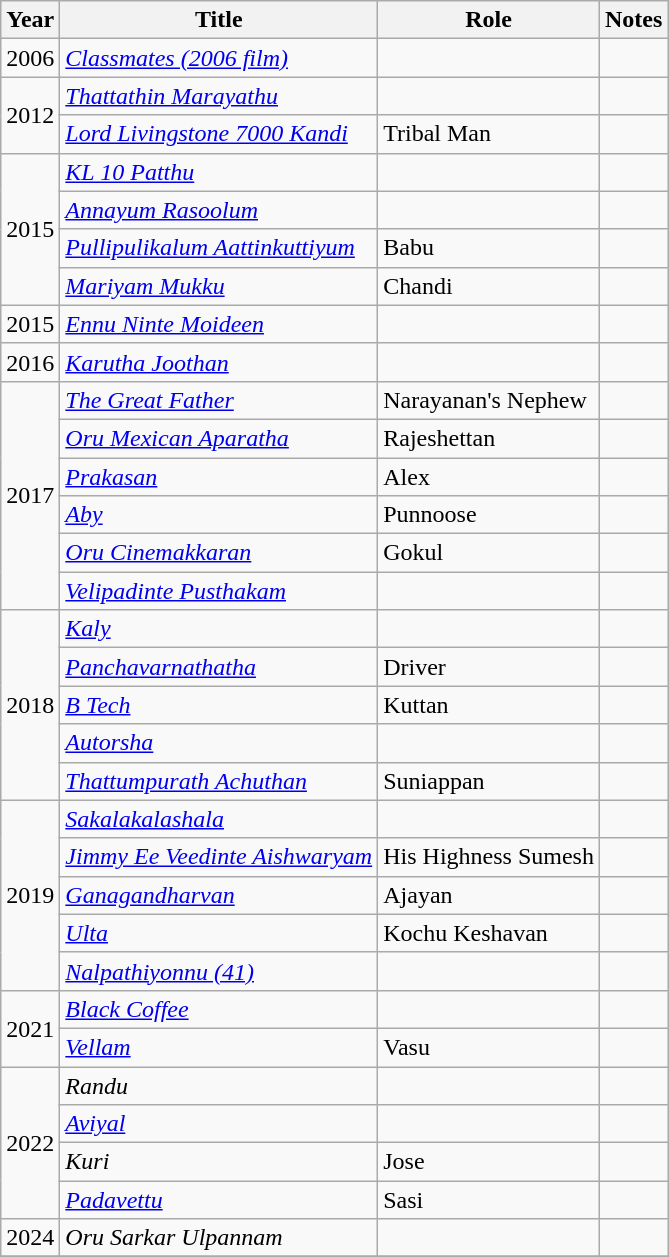<table class="wikitable sortable">
<tr>
<th>Year</th>
<th>Title</th>
<th>Role</th>
<th class="unsortable">Notes</th>
</tr>
<tr>
<td>2006</td>
<td><em><a href='#'>Classmates (2006 film)</a></em></td>
<td></td>
<td></td>
</tr>
<tr>
<td rowspan=2>2012</td>
<td><em><a href='#'>Thattathin Marayathu</a></em></td>
<td></td>
<td></td>
</tr>
<tr>
<td><em><a href='#'>Lord Livingstone 7000 Kandi</a></em></td>
<td>Tribal Man</td>
<td></td>
</tr>
<tr>
<td rowspan=4>2015</td>
<td><em><a href='#'>KL 10 Patthu</a></em></td>
<td></td>
<td></td>
</tr>
<tr>
<td><em><a href='#'>Annayum Rasoolum</a></em></td>
<td></td>
<td></td>
</tr>
<tr>
<td><em><a href='#'>Pullipulikalum Aattinkuttiyum</a></em></td>
<td>Babu</td>
<td></td>
</tr>
<tr>
<td><em><a href='#'>Mariyam Mukku</a></em></td>
<td>Chandi</td>
<td></td>
</tr>
<tr>
<td>2015</td>
<td><em><a href='#'>Ennu Ninte Moideen</a></em></td>
<td></td>
<td></td>
</tr>
<tr>
<td>2016</td>
<td><em><a href='#'>Karutha Joothan</a></em></td>
<td></td>
<td></td>
</tr>
<tr>
<td rowspan=6>2017</td>
<td><em><a href='#'>The Great Father</a></em></td>
<td>Narayanan's Nephew</td>
<td></td>
</tr>
<tr>
<td><em><a href='#'>Oru Mexican Aparatha</a></em></td>
<td>Rajeshettan</td>
<td></td>
</tr>
<tr>
<td><em><a href='#'>Prakasan</a></em></td>
<td>Alex</td>
<td></td>
</tr>
<tr>
<td><em><a href='#'>Aby</a></em></td>
<td>Punnoose</td>
<td></td>
</tr>
<tr>
<td><em><a href='#'>Oru Cinemakkaran</a></em></td>
<td>Gokul</td>
<td></td>
</tr>
<tr>
<td><em><a href='#'>Velipadinte Pusthakam</a></em></td>
<td></td>
<td></td>
</tr>
<tr>
<td rowspan=5>2018</td>
<td><em><a href='#'>Kaly</a></em></td>
<td></td>
<td></td>
</tr>
<tr>
<td><em><a href='#'>Panchavarnathatha</a></em></td>
<td>Driver</td>
<td></td>
</tr>
<tr>
<td><em><a href='#'>B Tech</a></em></td>
<td>Kuttan</td>
<td></td>
</tr>
<tr>
<td><em><a href='#'>Autorsha</a></em></td>
<td></td>
<td></td>
</tr>
<tr>
<td><em><a href='#'>Thattumpurath Achuthan</a></em></td>
<td>Suniappan</td>
<td></td>
</tr>
<tr>
<td rowspan=5>2019</td>
<td><em><a href='#'>Sakalakalashala</a></em></td>
<td></td>
<td></td>
</tr>
<tr>
<td><em><a href='#'>Jimmy Ee Veedinte Aishwaryam</a></em></td>
<td>His Highness Sumesh</td>
<td></td>
</tr>
<tr>
<td><em><a href='#'>Ganagandharvan</a></em></td>
<td>Ajayan</td>
<td></td>
</tr>
<tr>
<td><em><a href='#'>Ulta</a></em></td>
<td>Kochu Keshavan</td>
<td></td>
</tr>
<tr>
<td><em><a href='#'>Nalpathiyonnu (41)</a></em></td>
<td></td>
<td></td>
</tr>
<tr>
<td rowspan=2>2021</td>
<td><em><a href='#'>Black Coffee</a></em></td>
<td></td>
<td></td>
</tr>
<tr>
<td><em><a href='#'>Vellam</a></em></td>
<td>Vasu</td>
<td></td>
</tr>
<tr>
<td rowspan=4>2022</td>
<td><em>Randu</em></td>
<td></td>
<td></td>
</tr>
<tr>
<td><em><a href='#'>Aviyal</a></em></td>
<td></td>
<td></td>
</tr>
<tr>
<td><em>Kuri</em></td>
<td>Jose</td>
<td></td>
</tr>
<tr>
<td><em><a href='#'>Padavettu</a></em></td>
<td>Sasi</td>
<td></td>
</tr>
<tr>
<td>2024</td>
<td><em>Oru Sarkar Ulpannam</em></td>
<td></td>
<td></td>
</tr>
<tr>
</tr>
</table>
